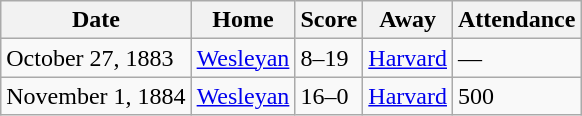<table class="wikitable">
<tr>
<th>Date</th>
<th>Home</th>
<th>Score</th>
<th>Away</th>
<th>Attendance</th>
</tr>
<tr>
<td>October 27, 1883</td>
<td><a href='#'>Wesleyan</a></td>
<td>8–19</td>
<td><a href='#'>Harvard</a></td>
<td>—</td>
</tr>
<tr>
<td>November 1, 1884</td>
<td><a href='#'>Wesleyan</a></td>
<td>16–0</td>
<td><a href='#'>Harvard</a></td>
<td>500</td>
</tr>
</table>
